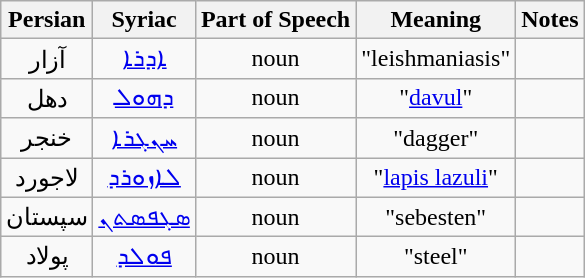<table class="wikitable">
<tr>
<th colspan="1">Persian</th>
<th colspan="1">Syriac</th>
<th>Part of Speech</th>
<th colspan="1">Meaning</th>
<th>Notes</th>
</tr>
<tr style="text-align:center;">
<td>آزار</td>
<td><a href='#'>ܐܕܪܐ</a></td>
<td>noun</td>
<td>"leishmaniasis"</td>
<td></td>
</tr>
<tr style="text-align: center;">
<td>دهل</td>
<td><a href='#'>ܕܗܘܠ</a></td>
<td>noun</td>
<td>"<a href='#'>davul</a>"</td>
<td></td>
</tr>
<tr style="text-align: center;">
<td>خنجر</td>
<td><a href='#'>ܚܢܓܪܐ</a></td>
<td>noun</td>
<td>"dagger"</td>
<td></td>
</tr>
<tr style="text-align: center;">
<td>لاجورد</td>
<td><a href='#'>ܠܐܙܘܪܕ</a></td>
<td>noun</td>
<td>"<a href='#'>lapis lazuli</a>"</td>
<td></td>
</tr>
<tr style="text-align: center;">
<td>سپستان</td>
<td><a href='#'>ܣܓܦܣܬܢ</a></td>
<td>noun</td>
<td>"sebesten"</td>
<td></td>
</tr>
<tr style="text-align: center;">
<td>پولاد</td>
<td><a href='#'>ܦܘܠܕ</a></td>
<td>noun</td>
<td>"steel"</td>
<td></td>
</tr>
</table>
